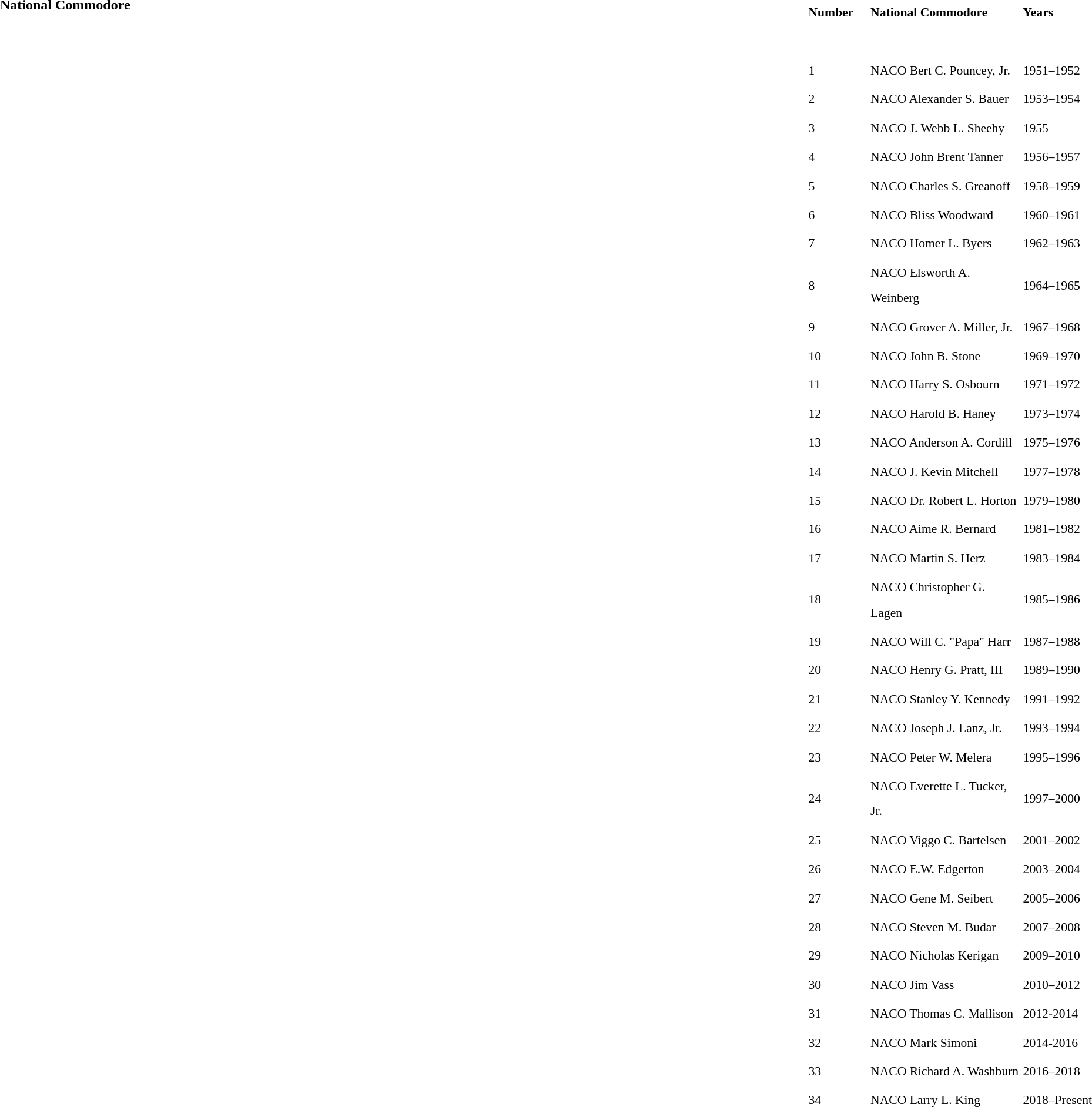<table class="toccolours" style="float: right; margin-left: 1em; font-size: 90%; line-height: 2.0em; width:350px; id:National Commodore; <re>>
<tr>
<th colspan="3" style="text-align: center; background:blue"><span><strong>National Commodore</strong></span></th>
</tr>
<tr>
<td width="20%"><strong>Number</strong></td>
<td width="50%"><strong>National Commodore</strong></td>
<td width="30%"><strong>Years</strong></td>
</tr>
<tr>
<td colspan="3"><br></td>
</tr>
<tr>
<td>1</td>
<td>NACO Bert C. Pouncey, Jr.</td>
<td>1951–1952</td>
</tr>
<tr>
<td>2</td>
<td>NACO Alexander S. Bauer</td>
<td>1953–1954</td>
</tr>
<tr>
<td>3</td>
<td>NACO J. Webb L. Sheehy</td>
<td>1955</td>
</tr>
<tr>
<td>4</td>
<td>NACO John Brent Tanner</td>
<td>1956–1957</td>
</tr>
<tr>
<td>5</td>
<td>NACO Charles S. Greanoff</td>
<td>1958–1959</td>
</tr>
<tr>
<td>6</td>
<td>NACO Bliss Woodward</td>
<td>1960–1961</td>
</tr>
<tr>
<td>7</td>
<td>NACO Homer L. Byers</td>
<td>1962–1963</td>
</tr>
<tr>
<td>8</td>
<td>NACO Elsworth A. Weinberg</td>
<td>1964–1965</td>
</tr>
<tr>
<td>9</td>
<td>NACO Grover A. Miller, Jr.</td>
<td>1967–1968</td>
</tr>
<tr>
<td>10</td>
<td>NACO John B. Stone</td>
<td>1969–1970</td>
</tr>
<tr>
<td>11</td>
<td>NACO Harry S. Osbourn</td>
<td>1971–1972</td>
</tr>
<tr>
<td>12</td>
<td>NACO Harold B. Haney</td>
<td>1973–1974</td>
</tr>
<tr>
<td>13</td>
<td>NACO Anderson A. Cordill</td>
<td>1975–1976</td>
</tr>
<tr>
<td>14</td>
<td>NACO J. Kevin Mitchell</td>
<td>1977–1978</td>
</tr>
<tr>
<td>15</td>
<td>NACO Dr. Robert L. Horton</td>
<td>1979–1980</td>
</tr>
<tr>
<td>16</td>
<td>NACO Aime R. Bernard</td>
<td>1981–1982</td>
</tr>
<tr>
<td>17</td>
<td>NACO Martin S. Herz</td>
<td>1983–1984</td>
</tr>
<tr>
<td>18</td>
<td>NACO Christopher G. Lagen</td>
<td>1985–1986</td>
</tr>
<tr>
<td>19</td>
<td>NACO Will C. "Papa" Harr</td>
<td>1987–1988</td>
</tr>
<tr>
<td>20</td>
<td>NACO Henry G. Pratt, III</td>
<td>1989–1990</td>
</tr>
<tr>
<td>21</td>
<td>NACO Stanley Y. Kennedy</td>
<td>1991–1992</td>
</tr>
<tr>
<td>22</td>
<td>NACO Joseph J. Lanz, Jr.</td>
<td>1993–1994</td>
</tr>
<tr>
<td>23</td>
<td>NACO Peter W. Melera</td>
<td>1995–1996</td>
</tr>
<tr>
<td>24</td>
<td>NACO Everette L. Tucker, Jr.</td>
<td>1997–2000</td>
</tr>
<tr>
<td>25</td>
<td>NACO Viggo C. Bartelsen</td>
<td>2001–2002</td>
</tr>
<tr>
<td>26</td>
<td>NACO E.W. Edgerton</td>
<td>2003–2004</td>
</tr>
<tr>
<td>27</td>
<td>NACO Gene M. Seibert</td>
<td>2005–2006</td>
</tr>
<tr>
<td>28</td>
<td>NACO Steven M. Budar</td>
<td>2007–2008</td>
</tr>
<tr>
<td>29</td>
<td>NACO Nicholas Kerigan</td>
<td>2009–2010</td>
</tr>
<tr>
<td>30</td>
<td>NACO Jim Vass</td>
<td>2010–2012</td>
</tr>
<tr>
<td>31</td>
<td>NACO Thomas C. Mallison</td>
<td>2012-2014</td>
</tr>
<tr>
<td>32</td>
<td>NACO Mark Simoni</td>
<td>2014-2016</td>
</tr>
<tr>
<td>33</td>
<td>NACO Richard A. Washburn</td>
<td>2016–2018</td>
</tr>
<tr>
<td>34</td>
<td>NACO Larry L. King</td>
<td>2018–Present</td>
</tr>
</table>
